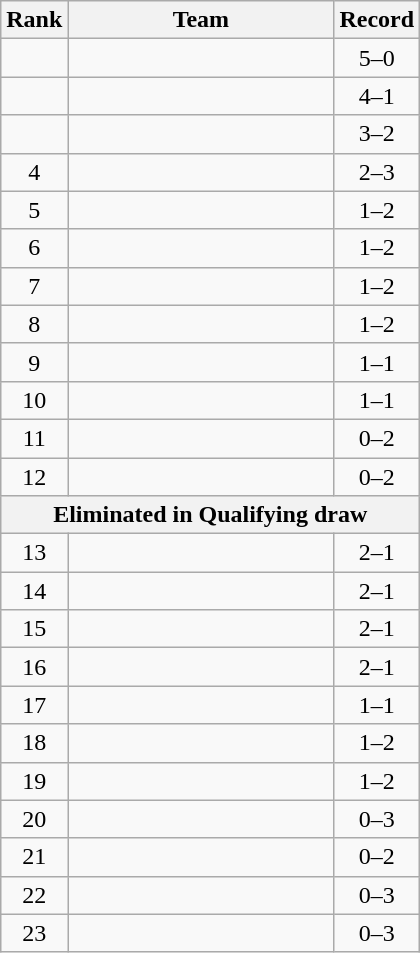<table class="wikitable" style="text-align: center;">
<tr>
<th>Rank</th>
<th width=170>Team</th>
<th>Record</th>
</tr>
<tr>
<td></td>
<td align=left></td>
<td>5–0</td>
</tr>
<tr>
<td></td>
<td align=left></td>
<td>4–1</td>
</tr>
<tr>
<td></td>
<td align=left></td>
<td>3–2</td>
</tr>
<tr>
<td>4</td>
<td align=left></td>
<td>2–3</td>
</tr>
<tr>
<td>5</td>
<td align=left></td>
<td>1–2</td>
</tr>
<tr>
<td>6</td>
<td align=left></td>
<td>1–2</td>
</tr>
<tr>
<td>7</td>
<td align=left></td>
<td>1–2</td>
</tr>
<tr>
<td>8</td>
<td align=left></td>
<td>1–2</td>
</tr>
<tr>
<td>9</td>
<td align=left></td>
<td>1–1</td>
</tr>
<tr>
<td>10</td>
<td align=left></td>
<td>1–1</td>
</tr>
<tr>
<td>11</td>
<td align=left></td>
<td>0–2</td>
</tr>
<tr>
<td>12</td>
<td align=left></td>
<td>0–2</td>
</tr>
<tr>
<th colspan="3">Eliminated in Qualifying draw</th>
</tr>
<tr>
<td>13</td>
<td align=left></td>
<td>2–1</td>
</tr>
<tr>
<td>14</td>
<td align=left></td>
<td>2–1</td>
</tr>
<tr>
<td>15</td>
<td align=left></td>
<td>2–1</td>
</tr>
<tr>
<td>16</td>
<td align=left></td>
<td>2–1</td>
</tr>
<tr>
<td>17</td>
<td align=left></td>
<td>1–1</td>
</tr>
<tr>
<td>18</td>
<td align=left></td>
<td>1–2</td>
</tr>
<tr>
<td>19</td>
<td align=left></td>
<td>1–2</td>
</tr>
<tr>
<td>20</td>
<td align=left></td>
<td>0–3</td>
</tr>
<tr>
<td>21</td>
<td align=left></td>
<td>0–2</td>
</tr>
<tr>
<td>22</td>
<td align=left></td>
<td>0–3</td>
</tr>
<tr>
<td>23</td>
<td align=left></td>
<td>0–3</td>
</tr>
</table>
